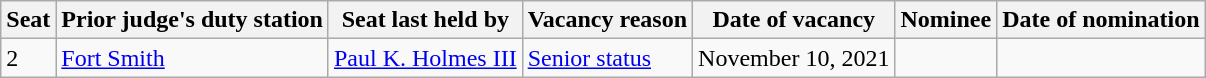<table class=wikitable>
<tr>
<th>Seat</th>
<th>Prior judge's duty station</th>
<th>Seat last held by</th>
<th>Vacancy reason</th>
<th>Date of vacancy</th>
<th>Nominee</th>
<th>Date of nomination</th>
</tr>
<tr>
<td>2</td>
<td><a href='#'>Fort Smith</a></td>
<td><a href='#'>Paul K. Holmes III</a></td>
<td><a href='#'>Senior status</a></td>
<td>November 10, 2021</td>
<td align="center"></td>
<td align="center"></td>
</tr>
</table>
